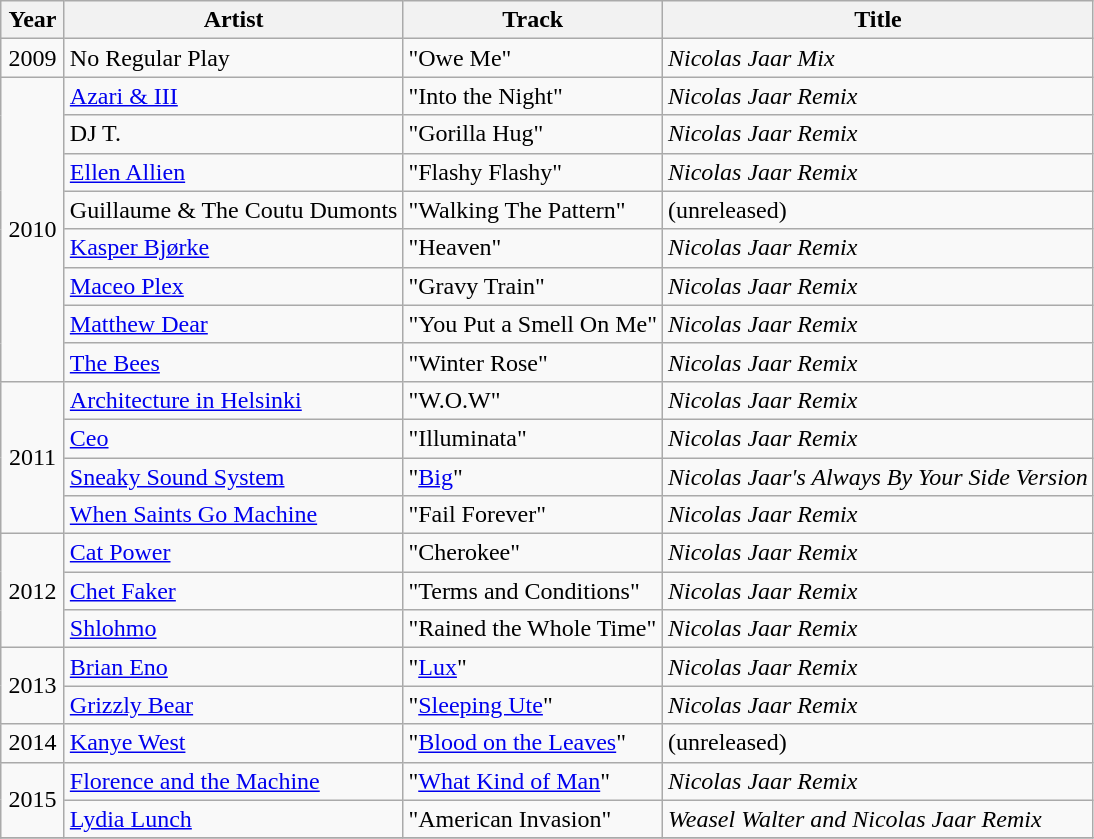<table class="wikitable">
<tr>
<th style="text-align:center; width:35px;">Year</th>
<th>Artist</th>
<th>Track</th>
<th>Title</th>
</tr>
<tr>
<td rowspan="1" style="text-align:center;">2009</td>
<td>No Regular Play</td>
<td>"Owe Me"</td>
<td><em>Nicolas Jaar Mix</em></td>
</tr>
<tr>
<td rowspan="8" style="text-align:center;">2010</td>
<td><a href='#'>Azari & III</a></td>
<td>"Into the Night"</td>
<td><em>Nicolas Jaar Remix</em></td>
</tr>
<tr>
<td>DJ T.</td>
<td>"Gorilla Hug"</td>
<td><em>Nicolas Jaar Remix</em></td>
</tr>
<tr>
<td><a href='#'>Ellen Allien</a></td>
<td>"Flashy Flashy"</td>
<td><em>Nicolas Jaar Remix</em></td>
</tr>
<tr>
<td>Guillaume & The Coutu Dumonts</td>
<td>"Walking The Pattern"</td>
<td>(unreleased)</td>
</tr>
<tr>
<td><a href='#'>Kasper Bjørke</a></td>
<td>"Heaven"</td>
<td><em>Nicolas Jaar Remix</em></td>
</tr>
<tr>
<td><a href='#'>Maceo Plex</a></td>
<td>"Gravy Train"</td>
<td><em>Nicolas Jaar Remix</em></td>
</tr>
<tr>
<td><a href='#'>Matthew Dear</a></td>
<td>"You Put a Smell On Me"</td>
<td><em>Nicolas Jaar Remix</em></td>
</tr>
<tr>
<td><a href='#'>The Bees</a></td>
<td>"Winter Rose"</td>
<td><em>Nicolas Jaar Remix</em></td>
</tr>
<tr>
<td rowspan="4" style="text-align:center;">2011</td>
<td><a href='#'>Architecture in Helsinki</a></td>
<td>"W.O.W"</td>
<td><em>Nicolas Jaar Remix</em></td>
</tr>
<tr>
<td><a href='#'>Ceo</a></td>
<td>"Illuminata"</td>
<td><em>Nicolas Jaar Remix</em></td>
</tr>
<tr>
<td><a href='#'>Sneaky Sound System</a></td>
<td>"<a href='#'>Big</a>"</td>
<td><em>Nicolas Jaar's Always By Your Side Version</em></td>
</tr>
<tr>
<td><a href='#'>When Saints Go Machine</a></td>
<td>"Fail Forever"</td>
<td><em>Nicolas Jaar Remix</em></td>
</tr>
<tr>
<td rowspan="3" style="text-align:center;">2012</td>
<td><a href='#'>Cat Power</a></td>
<td>"Cherokee"</td>
<td><em>Nicolas Jaar Remix</em></td>
</tr>
<tr>
<td><a href='#'>Chet Faker</a></td>
<td>"Terms and Conditions"</td>
<td><em>Nicolas Jaar Remix</em></td>
</tr>
<tr>
<td><a href='#'>Shlohmo</a></td>
<td>"Rained the Whole Time"</td>
<td><em>Nicolas Jaar Remix</em></td>
</tr>
<tr>
<td rowspan="2" style="text-align:center;">2013</td>
<td><a href='#'>Brian Eno</a></td>
<td>"<a href='#'>Lux</a>"</td>
<td><em>Nicolas Jaar Remix</em></td>
</tr>
<tr>
<td><a href='#'>Grizzly Bear</a></td>
<td>"<a href='#'>Sleeping Ute</a>"</td>
<td><em>Nicolas Jaar Remix</em></td>
</tr>
<tr>
<td rowspan="1" style="text-align:center;">2014</td>
<td><a href='#'>Kanye West</a></td>
<td>"<a href='#'>Blood on the Leaves</a>"</td>
<td>(unreleased)</td>
</tr>
<tr>
<td rowspan="2" style="text-align:center;">2015</td>
<td><a href='#'>Florence and the Machine</a></td>
<td>"<a href='#'>What Kind of Man</a>"</td>
<td><em>Nicolas Jaar Remix</em></td>
</tr>
<tr>
<td><a href='#'>Lydia Lunch</a></td>
<td>"American Invasion"</td>
<td><em>Weasel Walter and Nicolas Jaar Remix</em></td>
</tr>
<tr>
</tr>
</table>
